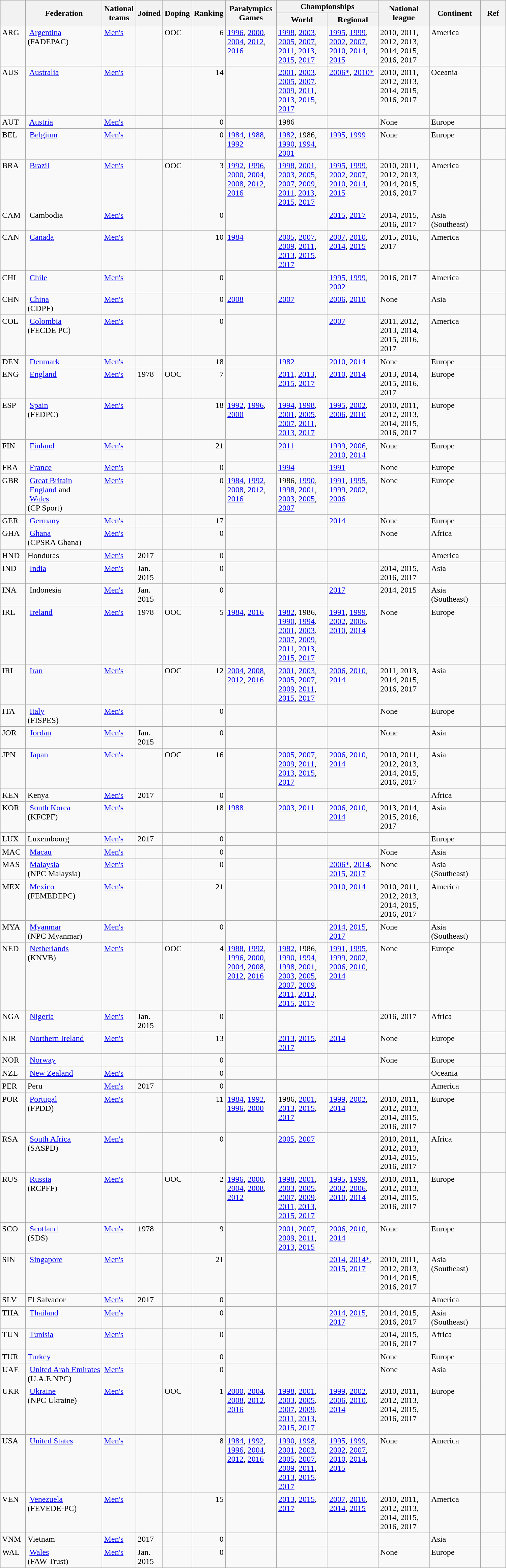<table class="wikitable sortable"; width=1000px>
<tr>
<th rowspan=2 style="width: 5%;"><a href='#'></a></th>
<th rowspan=2 style="width:15%;">Federation </th>
<th rowspan=2 style="width: 5%;">National teams</th>
<th rowspan=2 style="width: 5%;">Joined </th>
<th rowspan=2 style="width: 5%;">Doping </th>
<th rowspan=2 style="width: 5%;">Ranking </th>
<th rowspan=2 style="width: 10%;">Paralympics Games</th>
<th colspan=2>Championships</th>
<th rowspan=2 style="width: 10%;">National league </th>
<th rowspan=2 style="width: 10%;">Continent</th>
<th rowspan=2 style="width: 5%;">Ref</th>
</tr>
<tr>
<th style="width: 10%;">World</th>
<th style="width: 10%;">Regional</th>
</tr>
<tr style="vertical-align:top">
<td>ARG</td>
<td> <a href='#'>Argentina</a><br>(FADEPAC)</td>
<td><a href='#'>Men's</a></td>
<td></td>
<td>OOC </td>
<td align=right>6</td>
<td> <a href='#'>1996</a>, <a href='#'>2000</a>, <a href='#'>2004</a>, <a href='#'>2012</a>, <a href='#'>2016</a></td>
<td> <a href='#'>1998</a>, <a href='#'>2003</a>, <a href='#'>2005</a>, <a href='#'>2007</a>, <a href='#'>2011</a>, <a href='#'>2013</a>, <a href='#'>2015</a>, <a href='#'>2017</a></td>
<td> <a href='#'>1995</a>, <a href='#'>1999</a>, <a href='#'>2002</a>, <a href='#'>2007</a>, <a href='#'>2010</a>, <a href='#'>2014</a>, <a href='#'>2015</a></td>
<td> 2010, 2011, 2012, 2013, 2014, 2015, 2016, 2017</td>
<td>America</td>
<td></td>
</tr>
<tr style="vertical-align:top">
<td>AUS</td>
<td> <a href='#'>Australia</a></td>
<td><a href='#'>Men's</a></td>
<td></td>
<td></td>
<td align=right>14</td>
<td></td>
<td> <a href='#'>2001</a>, <a href='#'>2003</a>, <a href='#'>2005</a>, <a href='#'>2007</a>, <a href='#'>2009</a>, <a href='#'>2011</a>, <a href='#'>2013</a>, <a href='#'>2015</a>, <a href='#'>2017</a></td>
<td> <a href='#'>2006*</a>, <a href='#'>2010*</a></td>
<td> 2010, 2011, 2012, 2013, 2014, 2015, 2016, 2017</td>
<td>Oceania</td>
<td></td>
</tr>
<tr style="vertical-align:top">
<td>AUT</td>
<td> <a href='#'>Austria</a></td>
<td><a href='#'>Men's</a></td>
<td></td>
<td></td>
<td align=right>0</td>
<td></td>
<td> 1986</td>
<td></td>
<td> None</td>
<td>Europe</td>
<td></td>
</tr>
<tr style="vertical-align:top">
<td>BEL</td>
<td> <a href='#'>Belgium</a></td>
<td><a href='#'>Men's</a></td>
<td></td>
<td></td>
<td align=right>0</td>
<td> <a href='#'>1984</a>, <a href='#'>1988</a>, <a href='#'>1992</a></td>
<td> <a href='#'>1982</a>, 1986, <a href='#'>1990</a>, <a href='#'>1994</a>, <a href='#'>2001</a></td>
<td> <a href='#'>1995</a>, <a href='#'>1999</a></td>
<td> None</td>
<td>Europe</td>
<td></td>
</tr>
<tr style="vertical-align:top">
<td>BRA</td>
<td> <a href='#'>Brazil</a></td>
<td><a href='#'>Men's</a></td>
<td></td>
<td>OOC</td>
<td align=right>3</td>
<td> <a href='#'>1992</a>, <a href='#'>1996</a>, <a href='#'>2000</a>, <a href='#'>2004</a>, <a href='#'>2008</a>, <a href='#'>2012</a>, <a href='#'>2016</a></td>
<td> <a href='#'>1998</a>, <a href='#'>2001</a>, <a href='#'>2003</a>, <a href='#'>2005</a>, <a href='#'>2007</a>, <a href='#'>2009</a>, <a href='#'>2011</a>, <a href='#'>2013</a>, <a href='#'>2015</a>, <a href='#'>2017</a></td>
<td> <a href='#'>1995</a>, <a href='#'>1999</a>, <a href='#'>2002</a>, <a href='#'>2007</a>, <a href='#'>2010</a>, <a href='#'>2014</a>, <a href='#'>2015</a></td>
<td> 2010, 2011, 2012, 2013, 2014, 2015, 2016, 2017</td>
<td>America</td>
<td></td>
</tr>
<tr style="vertical-align:top">
<td>CAM</td>
<td> Cambodia</td>
<td><a href='#'>Men's</a></td>
<td></td>
<td></td>
<td align=right>0</td>
<td></td>
<td></td>
<td> <a href='#'>2015</a>, <a href='#'>2017</a></td>
<td> 2014, 2015, 2016, 2017</td>
<td>Asia (Southeast)</td>
<td></td>
</tr>
<tr style="vertical-align:top">
<td>CAN</td>
<td> <a href='#'>Canada</a></td>
<td><a href='#'>Men's</a></td>
<td></td>
<td></td>
<td align=right>10</td>
<td> <a href='#'>1984</a></td>
<td> <a href='#'>2005</a>, <a href='#'>2007</a>, <a href='#'>2009</a>, <a href='#'>2011</a>, <a href='#'>2013</a>, <a href='#'>2015</a>, <a href='#'>2017</a></td>
<td> <a href='#'>2007</a>, <a href='#'>2010</a>, <a href='#'>2014</a>, <a href='#'>2015</a></td>
<td> 2015, 2016, 2017</td>
<td>America</td>
<td></td>
</tr>
<tr style="vertical-align:top">
<td>CHI</td>
<td> <a href='#'>Chile</a></td>
<td><a href='#'>Men's</a></td>
<td></td>
<td></td>
<td align=right>0</td>
<td></td>
<td></td>
<td> <a href='#'>1995</a>, <a href='#'>1999</a>, <a href='#'>2002</a></td>
<td> 2016, 2017</td>
<td>America</td>
<td></td>
</tr>
<tr style="vertical-align:top">
<td>CHN</td>
<td> <a href='#'>China</a><br>(CDPF)</td>
<td><a href='#'>Men's</a></td>
<td></td>
<td></td>
<td align=right>0</td>
<td> <a href='#'>2008</a></td>
<td> <a href='#'>2007</a></td>
<td> <a href='#'>2006</a>, <a href='#'>2010</a></td>
<td> None</td>
<td>Asia</td>
<td></td>
</tr>
<tr style="vertical-align:top">
<td>COL</td>
<td> <a href='#'>Colombia</a><br>(FECDE PC)</td>
<td><a href='#'>Men's</a></td>
<td></td>
<td></td>
<td align=right>0</td>
<td></td>
<td></td>
<td> <a href='#'>2007</a></td>
<td> 2011, 2012, 2013, 2014, 2015, 2016, 2017</td>
<td>America</td>
<td></td>
</tr>
<tr style="vertical-align:top">
<td>DEN</td>
<td> <a href='#'>Denmark</a></td>
<td><a href='#'>Men's</a></td>
<td></td>
<td></td>
<td align=right>18</td>
<td></td>
<td> <a href='#'>1982</a></td>
<td> <a href='#'>2010</a>, <a href='#'>2014</a></td>
<td> None</td>
<td>Europe</td>
<td></td>
</tr>
<tr style="vertical-align:top">
<td>ENG</td>
<td> <a href='#'>England</a></td>
<td><a href='#'>Men's</a></td>
<td>1978</td>
<td>OOC</td>
<td align=right>7</td>
<td></td>
<td> <a href='#'>2011</a>, <a href='#'>2013</a>, <a href='#'>2015</a>, <a href='#'>2017</a></td>
<td> <a href='#'>2010</a>, <a href='#'>2014</a></td>
<td> 2013, 2014, 2015, 2016, 2017</td>
<td>Europe</td>
<td></td>
</tr>
<tr style="vertical-align:top">
<td>ESP</td>
<td> <a href='#'>Spain</a><br>(FEDPC)</td>
<td><a href='#'>Men's</a></td>
<td></td>
<td></td>
<td align=right>18</td>
<td> <a href='#'>1992</a>, <a href='#'>1996</a>, <a href='#'>2000</a></td>
<td> <a href='#'>1994</a>, <a href='#'>1998</a>, <a href='#'>2001</a>, <a href='#'>2005</a>, <a href='#'>2007</a>, <a href='#'>2011</a>, <a href='#'>2013</a>, <a href='#'>2017</a></td>
<td> <a href='#'>1995</a>, <a href='#'>2002</a>, <a href='#'>2006</a>, <a href='#'>2010</a></td>
<td> 2010, 2011, 2012, 2013, 2014, 2015, 2016, 2017</td>
<td>Europe</td>
<td></td>
</tr>
<tr style="vertical-align:top">
<td>FIN</td>
<td> <a href='#'>Finland</a></td>
<td><a href='#'>Men's</a></td>
<td></td>
<td></td>
<td align=right>21</td>
<td></td>
<td> <a href='#'>2011</a></td>
<td> <a href='#'>1999</a>, <a href='#'>2006</a>, <a href='#'>2010</a>, <a href='#'>2014</a></td>
<td> None</td>
<td>Europe</td>
<td></td>
</tr>
<tr style="vertical-align:top">
<td>FRA</td>
<td> <a href='#'>France</a></td>
<td><a href='#'>Men's</a></td>
<td></td>
<td></td>
<td align=right>0</td>
<td></td>
<td> <a href='#'>1994</a></td>
<td> <a href='#'>1991</a></td>
<td> None</td>
<td>Europe</td>
<td></td>
</tr>
<tr style="vertical-align:top">
<td>GBR</td>
<td> <a href='#'>Great Britain</a><br> <a href='#'>England</a> and<br> <a href='#'>Wales</a><br>(CP Sport)</td>
<td><a href='#'>Men's</a></td>
<td></td>
<td></td>
<td align=right>0</td>
<td> <a href='#'>1984</a>, <a href='#'>1992</a>, <a href='#'>2008</a>, <a href='#'>2012</a>, <a href='#'>2016</a></td>
<td> 1986, <a href='#'>1990</a>, <a href='#'>1998</a>, <a href='#'>2001</a>, <a href='#'>2003</a>, <a href='#'>2005</a>, <a href='#'>2007</a></td>
<td> <a href='#'>1991</a>, <a href='#'>1995</a>, <a href='#'>1999</a>, <a href='#'>2002</a>, <a href='#'>2006</a></td>
<td> None</td>
<td>Europe</td>
<td></td>
</tr>
<tr style="vertical-align:top">
<td>GER</td>
<td> <a href='#'>Germany</a></td>
<td><a href='#'>Men's</a></td>
<td></td>
<td></td>
<td align=right>17</td>
<td></td>
<td></td>
<td> <a href='#'>2014</a></td>
<td> None</td>
<td>Europe</td>
<td></td>
</tr>
<tr style="vertical-align:top">
<td>GHA</td>
<td> <a href='#'>Ghana</a><br>(CPSRA Ghana)</td>
<td><a href='#'>Men's</a></td>
<td></td>
<td></td>
<td align=right>0</td>
<td></td>
<td></td>
<td></td>
<td> None </td>
<td>Africa</td>
<td></td>
</tr>
<tr style="vertical-align:top">
<td>HND</td>
<td> Honduras</td>
<td><a href='#'>Men's</a></td>
<td>2017</td>
<td></td>
<td align=right>0</td>
<td></td>
<td></td>
<td></td>
<td></td>
<td>America</td>
<td></td>
</tr>
<tr style="vertical-align:top">
<td>IND</td>
<td> <a href='#'>India</a></td>
<td><a href='#'>Men's</a></td>
<td>Jan. 2015</td>
<td></td>
<td align=right>0</td>
<td></td>
<td></td>
<td></td>
<td> 2014, 2015, 2016, 2017</td>
<td>Asia</td>
<td></td>
</tr>
<tr style="vertical-align:top">
<td>INA</td>
<td> Indonesia</td>
<td><a href='#'>Men's</a></td>
<td>Jan. 2015</td>
<td></td>
<td align=right>0</td>
<td></td>
<td></td>
<td> <a href='#'>2017</a></td>
<td> 2014, 2015</td>
<td>Asia (Southeast)</td>
<td></td>
</tr>
<tr style="vertical-align:top">
<td>IRL</td>
<td> <a href='#'>Ireland</a></td>
<td><a href='#'>Men's</a></td>
<td>1978</td>
<td>OOC</td>
<td align=right>5</td>
<td> <a href='#'>1984</a>, <a href='#'>2016</a></td>
<td> <a href='#'>1982</a>, 1986, <a href='#'>1990</a>, <a href='#'>1994</a>, <a href='#'>2001</a>, <a href='#'>2003</a>, <a href='#'>2007</a>, <a href='#'>2009</a>, <a href='#'>2011</a>, <a href='#'>2013</a>, <a href='#'>2015</a>, <a href='#'>2017</a></td>
<td> <a href='#'>1991</a>, <a href='#'>1999</a>, <a href='#'>2002</a>, <a href='#'>2006</a>, <a href='#'>2010</a>, <a href='#'>2014</a></td>
<td> None</td>
<td>Europe</td>
<td></td>
</tr>
<tr style="vertical-align:top">
<td>IRI</td>
<td> <a href='#'>Iran</a></td>
<td><a href='#'>Men's</a></td>
<td></td>
<td>OOC</td>
<td align=right>12</td>
<td> <a href='#'>2004</a>, <a href='#'>2008</a>, <a href='#'>2012</a>, <a href='#'>2016</a></td>
<td> <a href='#'>2001</a>, <a href='#'>2003</a>, <a href='#'>2005</a>, <a href='#'>2007</a>, <a href='#'>2009</a>, <a href='#'>2011</a>, <a href='#'>2015</a>, <a href='#'>2017</a></td>
<td> <a href='#'>2006</a>, <a href='#'>2010</a>, <a href='#'>2014</a></td>
<td> 2011, 2013, 2014, 2015, 2016, 2017</td>
<td>Asia</td>
<td></td>
</tr>
<tr style="vertical-align:top">
<td>ITA</td>
<td> <a href='#'>Italy</a><br>(FISPES)</td>
<td><a href='#'>Men's</a></td>
<td></td>
<td></td>
<td align=right>0</td>
<td></td>
<td></td>
<td></td>
<td> None</td>
<td>Europe</td>
<td></td>
</tr>
<tr style="vertical-align:top">
<td>JOR</td>
<td> <a href='#'>Jordan</a></td>
<td><a href='#'>Men's</a></td>
<td>Jan. 2015</td>
<td></td>
<td align=right>0</td>
<td></td>
<td></td>
<td></td>
<td> None</td>
<td>Asia</td>
<td></td>
</tr>
<tr style="vertical-align:top">
<td>JPN</td>
<td> <a href='#'>Japan</a></td>
<td><a href='#'>Men's</a></td>
<td></td>
<td>OOC</td>
<td align=right>16</td>
<td></td>
<td> <a href='#'>2005</a>, <a href='#'>2007</a>, <a href='#'>2009</a>, <a href='#'>2011</a>, <a href='#'>2013</a>, <a href='#'>2015</a>, <a href='#'>2017</a></td>
<td> <a href='#'>2006</a>, <a href='#'>2010</a>, <a href='#'>2014</a></td>
<td> 2010, 2011, 2012, 2013, 2014, 2015, 2016, 2017</td>
<td>Asia</td>
<td></td>
</tr>
<tr style="vertical-align:top">
<td>KEN</td>
<td> Kenya</td>
<td><a href='#'>Men's</a></td>
<td>2017</td>
<td></td>
<td align=right>0</td>
<td></td>
<td></td>
<td></td>
<td></td>
<td>Africa</td>
<td></td>
</tr>
<tr style="vertical-align:top">
<td>KOR</td>
<td> <a href='#'>South Korea</a><br>(KFCPF)</td>
<td><a href='#'>Men's</a></td>
<td></td>
<td></td>
<td align=right>18</td>
<td> <a href='#'>1988</a></td>
<td> <a href='#'>2003</a>, <a href='#'>2011</a></td>
<td> <a href='#'>2006</a>, <a href='#'>2010</a>, <a href='#'>2014</a></td>
<td>2013, 2014, 2015, 2016, 2017</td>
<td>Asia</td>
<td></td>
</tr>
<tr style="vertical-align:top">
<td>LUX</td>
<td> Luxembourg</td>
<td><a href='#'>Men's</a></td>
<td>2017</td>
<td></td>
<td align=right>0</td>
<td></td>
<td></td>
<td></td>
<td></td>
<td>Europe</td>
<td></td>
</tr>
<tr style="vertical-align:top">
<td>MAC</td>
<td> <a href='#'>Macau</a></td>
<td><a href='#'>Men's</a></td>
<td></td>
<td></td>
<td align=right>0</td>
<td></td>
<td></td>
<td></td>
<td> None</td>
<td>Asia</td>
<td></td>
</tr>
<tr style="vertical-align:top">
<td>MAS</td>
<td> <a href='#'>Malaysia</a><br>(NPC Malaysia)</td>
<td><a href='#'>Men's</a></td>
<td></td>
<td></td>
<td align=right>0</td>
<td></td>
<td></td>
<td> <a href='#'>2006*</a>, <a href='#'>2014</a>, <a href='#'>2015</a>, <a href='#'>2017</a></td>
<td>None</td>
<td>Asia (Southeast)</td>
<td></td>
</tr>
<tr style="vertical-align:top">
<td>MEX</td>
<td> <a href='#'>Mexico</a><br>(FEMEDEPC)</td>
<td><a href='#'>Men's</a></td>
<td></td>
<td></td>
<td align=right>21</td>
<td></td>
<td></td>
<td> <a href='#'>2010</a>, <a href='#'>2014</a></td>
<td> 2010, 2011, 2012, 2013, 2014, 2015, 2016, 2017</td>
<td>America</td>
<td></td>
</tr>
<tr style="vertical-align:top">
<td>MYA</td>
<td> <a href='#'>Myanmar</a><br>(NPC Myanmar)</td>
<td><a href='#'>Men's</a></td>
<td></td>
<td></td>
<td align=right>0</td>
<td></td>
<td></td>
<td> <a href='#'>2014</a>, <a href='#'>2015</a>, <a href='#'>2017</a></td>
<td>None</td>
<td>Asia (Southeast)</td>
<td></td>
</tr>
<tr style="vertical-align:top">
<td>NED</td>
<td> <a href='#'>Netherlands</a><br>(KNVB)</td>
<td><a href='#'>Men's</a></td>
<td></td>
<td>OOC</td>
<td align=right>4</td>
<td> <a href='#'>1988</a>, <a href='#'>1992</a>, <a href='#'>1996</a>, <a href='#'>2000</a>, <a href='#'>2004</a>, <a href='#'>2008</a>, <a href='#'>2012</a>, <a href='#'>2016</a></td>
<td> <a href='#'>1982</a>, 1986, <a href='#'>1990</a>, <a href='#'>1994</a>, <a href='#'>1998</a>, <a href='#'>2001</a>, <a href='#'>2003</a>, <a href='#'>2005</a>, <a href='#'>2007</a>, <a href='#'>2009</a>, <a href='#'>2011</a>, <a href='#'>2013</a>, <a href='#'>2015</a>, <a href='#'>2017</a></td>
<td> <a href='#'>1991</a>, <a href='#'>1995</a>, <a href='#'>1999</a>, <a href='#'>2002</a>, <a href='#'>2006</a>, <a href='#'>2010</a>, <a href='#'>2014</a></td>
<td> None</td>
<td>Europe</td>
<td></td>
</tr>
<tr style="vertical-align:top">
<td>NGA</td>
<td> <a href='#'>Nigeria</a></td>
<td><a href='#'>Men's</a></td>
<td>Jan. 2015</td>
<td></td>
<td align=right>0</td>
<td></td>
<td></td>
<td></td>
<td> 2016, 2017</td>
<td>Africa</td>
<td></td>
</tr>
<tr style="vertical-align:top">
<td>NIR</td>
<td> <a href='#'>Northern Ireland</a></td>
<td><a href='#'>Men's</a></td>
<td></td>
<td></td>
<td align=right>13</td>
<td></td>
<td> <a href='#'>2013</a>, <a href='#'>2015</a>, <a href='#'>2017</a></td>
<td> <a href='#'>2014</a></td>
<td> None</td>
<td>Europe</td>
<td></td>
</tr>
<tr style="vertical-align:top">
<td>NOR</td>
<td> <a href='#'>Norway</a></td>
<td></td>
<td></td>
<td></td>
<td align=right>0</td>
<td></td>
<td></td>
<td></td>
<td> None</td>
<td>Europe</td>
<td></td>
</tr>
<tr style="vertical-align:top">
<td>NZL</td>
<td> <a href='#'>New Zealand</a></td>
<td><a href='#'>Men's</a></td>
<td></td>
<td></td>
<td align=right>0</td>
<td></td>
<td></td>
<td></td>
<td></td>
<td>Oceania</td>
<td></td>
</tr>
<tr style="vertical-align:top">
<td>PER</td>
<td> Peru</td>
<td><a href='#'>Men's</a></td>
<td>2017</td>
<td></td>
<td align=right>0</td>
<td></td>
<td></td>
<td></td>
<td></td>
<td>America</td>
<td></td>
</tr>
<tr style="vertical-align:top">
<td>POR</td>
<td> <a href='#'>Portugal</a><br>(FPDD)</td>
<td><a href='#'>Men's</a></td>
<td></td>
<td></td>
<td align=right>11</td>
<td> <a href='#'>1984</a>, <a href='#'>1992</a>, <a href='#'>1996</a>, <a href='#'>2000</a></td>
<td> 1986, <a href='#'>2001</a>, <a href='#'>2013</a>, <a href='#'>2015</a>, <a href='#'>2017</a></td>
<td> <a href='#'>1999</a>, <a href='#'>2002</a>, <a href='#'>2014</a></td>
<td> 2010, 2011, 2012, 2013, 2014, 2015, 2016, 2017</td>
<td>Europe</td>
<td></td>
</tr>
<tr style="vertical-align:top">
<td>RSA</td>
<td> <a href='#'>South Africa</a><br>(SASPD)</td>
<td><a href='#'>Men's</a></td>
<td></td>
<td></td>
<td align=right>0</td>
<td></td>
<td> <a href='#'>2005</a>, <a href='#'>2007</a></td>
<td></td>
<td> 2010, 2011, 2012, 2013, 2014, 2015, 2016, 2017</td>
<td>Africa</td>
<td></td>
</tr>
<tr style="vertical-align:top">
<td>RUS</td>
<td> <a href='#'>Russia</a><br>(RCPFF)</td>
<td><a href='#'>Men's</a></td>
<td></td>
<td>OOC</td>
<td align=right>2</td>
<td> <a href='#'>1996</a>, <a href='#'>2000</a>, <a href='#'>2004</a>, <a href='#'>2008</a>, <a href='#'>2012</a></td>
<td> <a href='#'>1998</a>, <a href='#'>2001</a>, <a href='#'>2003</a>, <a href='#'>2005</a>, <a href='#'>2007</a>, <a href='#'>2009</a>, <a href='#'>2011</a>, <a href='#'>2013</a>, <a href='#'>2015</a>, <a href='#'>2017</a></td>
<td> <a href='#'>1995</a>, <a href='#'>1999</a>, <a href='#'>2002</a>, <a href='#'>2006</a>, <a href='#'>2010</a>, <a href='#'>2014</a></td>
<td> 2010, 2011, 2012, 2013, 2014, 2015, 2016, 2017</td>
<td>Europe</td>
<td></td>
</tr>
<tr style="vertical-align:top">
<td>SCO</td>
<td> <a href='#'>Scotland</a><br>(SDS)</td>
<td><a href='#'>Men's</a></td>
<td>1978</td>
<td></td>
<td align=right>9</td>
<td></td>
<td> <a href='#'>2001</a>, <a href='#'>2007</a>, <a href='#'>2009</a>, <a href='#'>2011</a>, <a href='#'>2013</a>, <a href='#'>2015</a></td>
<td> <a href='#'>2006</a>, <a href='#'>2010</a>, <a href='#'>2014</a></td>
<td> None</td>
<td>Europe</td>
<td></td>
</tr>
<tr style="vertical-align:top">
<td>SIN</td>
<td> <a href='#'>Singapore</a></td>
<td><a href='#'>Men's</a></td>
<td></td>
<td></td>
<td align=right>21</td>
<td></td>
<td></td>
<td> <a href='#'>2014</a>, <a href='#'>2014*</a>, <a href='#'>2015</a>, <a href='#'>2017</a></td>
<td> 2010, 2011, 2012, 2013, 2014, 2015, 2016, 2017</td>
<td>Asia (Southeast)</td>
<td></td>
</tr>
<tr style="vertical-align:top">
<td>SLV</td>
<td> El Salvador</td>
<td><a href='#'>Men's</a></td>
<td>2017</td>
<td></td>
<td align=right>0</td>
<td></td>
<td></td>
<td></td>
<td></td>
<td>America</td>
<td></td>
</tr>
<tr style="vertical-align:top">
<td>THA</td>
<td> <a href='#'>Thailand</a></td>
<td><a href='#'>Men's</a></td>
<td></td>
<td></td>
<td align=right>0</td>
<td></td>
<td></td>
<td> <a href='#'>2014</a>, <a href='#'>2015</a>, <a href='#'>2017</a></td>
<td> 2014, 2015, 2016, 2017</td>
<td>Asia (Southeast)</td>
<td></td>
</tr>
<tr style="vertical-align:top">
<td>TUN</td>
<td> <a href='#'>Tunisia</a></td>
<td><a href='#'>Men's</a></td>
<td></td>
<td></td>
<td align=right>0</td>
<td></td>
<td></td>
<td></td>
<td> 2014, 2015, 2016, 2017</td>
<td>Africa</td>
<td></td>
</tr>
<tr style="vertical-align:top">
<td>TUR</td>
<td><a href='#'>Turkey</a></td>
<td></td>
<td></td>
<td></td>
<td align=right>0</td>
<td></td>
<td></td>
<td></td>
<td> None</td>
<td>Europe</td>
<td></td>
</tr>
<tr style="vertical-align:top">
<td>UAE</td>
<td> <a href='#'>United Arab Emirates</a><br>(U.A.E.NPC)</td>
<td><a href='#'>Men's</a></td>
<td></td>
<td></td>
<td align=right>0</td>
<td></td>
<td></td>
<td></td>
<td> None</td>
<td>Asia</td>
<td></td>
</tr>
<tr style="vertical-align:top">
<td>UKR</td>
<td> <a href='#'>Ukraine</a><br>(NPC Ukraine)</td>
<td><a href='#'>Men's</a></td>
<td></td>
<td>OOC</td>
<td align=right>1</td>
<td> <a href='#'>2000</a>, <a href='#'>2004</a>, <a href='#'>2008</a>, <a href='#'>2012</a>, <a href='#'>2016</a></td>
<td> <a href='#'>1998</a>, <a href='#'>2001</a>, <a href='#'>2003</a>, <a href='#'>2005</a>, <a href='#'>2007</a>, <a href='#'>2009</a>, <a href='#'>2011</a>, <a href='#'>2013</a>, <a href='#'>2015</a>, <a href='#'>2017</a></td>
<td> <a href='#'>1999</a>, <a href='#'>2002</a>, <a href='#'>2006</a>, <a href='#'>2010</a>, <a href='#'>2014</a></td>
<td> 2010, 2011, 2012, 2013, 2014, 2015, 2016, 2017</td>
<td>Europe</td>
<td></td>
</tr>
<tr style="vertical-align:top">
<td>USA</td>
<td> <a href='#'>United States</a></td>
<td><a href='#'>Men's</a></td>
<td></td>
<td></td>
<td align=right>8</td>
<td> <a href='#'>1984</a>, <a href='#'>1992</a>, <a href='#'>1996</a>, <a href='#'>2004</a>, <a href='#'>2012</a>, <a href='#'>2016</a></td>
<td> <a href='#'>1990</a>, <a href='#'>1998</a>, <a href='#'>2001</a>, <a href='#'>2003</a>, <a href='#'>2005</a>, <a href='#'>2007</a>, <a href='#'>2009</a>, <a href='#'>2011</a>, <a href='#'>2013</a>, <a href='#'>2015</a>, <a href='#'>2017</a></td>
<td> <a href='#'>1995</a>, <a href='#'>1999</a>, <a href='#'>2002</a>, <a href='#'>2007</a>, <a href='#'>2010</a>, <a href='#'>2014</a>, <a href='#'>2015</a></td>
<td> None</td>
<td>America</td>
<td></td>
</tr>
<tr style="vertical-align:top">
<td>VEN</td>
<td> <a href='#'>Venezuela</a><br>(FEVEDE-PC)</td>
<td><a href='#'>Men's</a></td>
<td></td>
<td></td>
<td align=right>15</td>
<td></td>
<td> <a href='#'>2013</a>, <a href='#'>2015</a>, <a href='#'>2017</a></td>
<td> <a href='#'>2007</a>, <a href='#'>2010</a>, <a href='#'>2014</a>, <a href='#'>2015</a></td>
<td> 2010, 2011, 2012, 2013, 2014, 2015, 2016, 2017</td>
<td>America</td>
<td></td>
</tr>
<tr style="vertical-align:top">
<td>VNM</td>
<td> Vietnam</td>
<td><a href='#'>Men's</a></td>
<td>2017</td>
<td></td>
<td align=right>0</td>
<td></td>
<td></td>
<td></td>
<td></td>
<td>Asia</td>
<td></td>
</tr>
<tr style="vertical-align:top">
<td>WAL</td>
<td> <a href='#'>Wales</a><br>(FAW Trust)</td>
<td><a href='#'>Men's</a></td>
<td>Jan. 2015</td>
<td></td>
<td align=right>0</td>
<td></td>
<td></td>
<td></td>
<td> None</td>
<td>Europe</td>
<td></td>
</tr>
</table>
